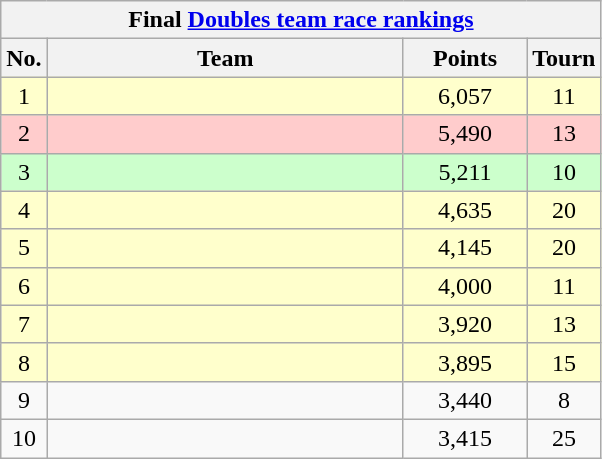<table class=wikitable style=text-align:center>
<tr>
<th colspan="5">Final <a href='#'>Doubles team race rankings</a></th>
</tr>
<tr>
<th width="20">No.</th>
<th width="230">Team</th>
<th width="75">Points</th>
<th width="15">Tourn</th>
</tr>
<tr bgcolor="#ffffcc">
<td>1</td>
<td align="left"><br></td>
<td>6,057</td>
<td>11</td>
</tr>
<tr bgcolor="#fcc">
<td>2</td>
<td align="left"><br></td>
<td>5,490</td>
<td>13</td>
</tr>
<tr bgcolor="#cfc">
<td>3</td>
<td align="left"><br></td>
<td>5,211</td>
<td>10</td>
</tr>
<tr bgcolor="#ffffcc">
<td>4</td>
<td align="left"><br></td>
<td>4,635</td>
<td>20</td>
</tr>
<tr bgcolor="#ffffcc">
<td>5</td>
<td align="left"><br></td>
<td>4,145</td>
<td>20</td>
</tr>
<tr bgcolor="#ffffcc">
<td>6</td>
<td align="left"><br></td>
<td>4,000</td>
<td>11</td>
</tr>
<tr bgcolor="#ffffcc">
<td>7</td>
<td align="left"><br></td>
<td>3,920</td>
<td>13</td>
</tr>
<tr bgcolor="#ffffcc">
<td>8</td>
<td align="left"><br></td>
<td>3,895</td>
<td>15</td>
</tr>
<tr>
<td>9</td>
<td align="left"><br></td>
<td>3,440</td>
<td>8</td>
</tr>
<tr>
<td>10</td>
<td align="left"><br></td>
<td>3,415</td>
<td>25</td>
</tr>
</table>
